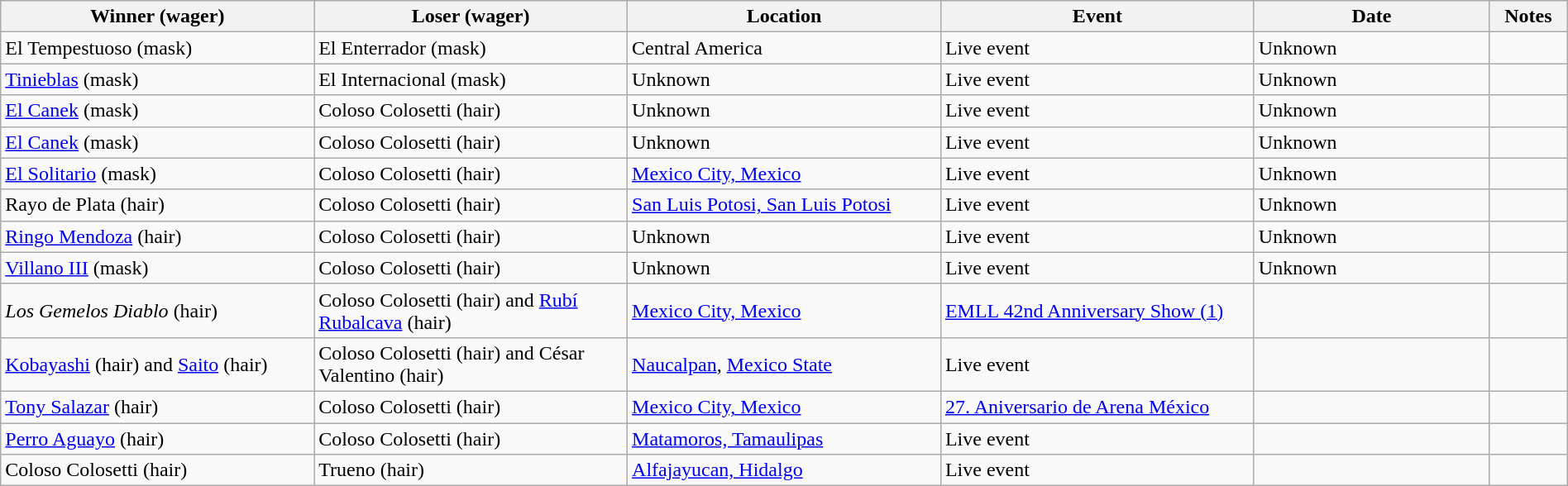<table class="wikitable" width=100%>
<tr>
<th width=20%>Winner (wager)</th>
<th width=20%>Loser (wager)</th>
<th width=20%>Location</th>
<th width=20%>Event</th>
<th width=15%>Date</th>
<th width=5%>Notes</th>
</tr>
<tr>
<td>El Tempestuoso (mask)</td>
<td>El Enterrador (mask)</td>
<td>Central America</td>
<td>Live event</td>
<td>Unknown</td>
<td> </td>
</tr>
<tr>
<td><a href='#'>Tinieblas</a> (mask)</td>
<td>El Internacional (mask)</td>
<td>Unknown</td>
<td>Live event</td>
<td>Unknown</td>
<td> </td>
</tr>
<tr>
<td><a href='#'>El Canek</a> (mask)</td>
<td>Coloso Colosetti (hair)</td>
<td>Unknown</td>
<td>Live event</td>
<td>Unknown</td>
<td> </td>
</tr>
<tr>
<td><a href='#'>El Canek</a> (mask)</td>
<td>Coloso Colosetti (hair)</td>
<td>Unknown</td>
<td>Live event</td>
<td>Unknown</td>
<td> </td>
</tr>
<tr>
<td><a href='#'>El Solitario</a> (mask)</td>
<td>Coloso Colosetti (hair)</td>
<td><a href='#'>Mexico City, Mexico</a></td>
<td>Live event</td>
<td>Unknown</td>
<td> </td>
</tr>
<tr>
<td>Rayo de Plata (hair)</td>
<td>Coloso Colosetti (hair)</td>
<td><a href='#'>San Luis Potosi, San Luis Potosi</a></td>
<td>Live event</td>
<td>Unknown</td>
<td> </td>
</tr>
<tr>
<td><a href='#'>Ringo Mendoza</a> (hair)</td>
<td>Coloso Colosetti (hair)</td>
<td>Unknown</td>
<td>Live event</td>
<td>Unknown</td>
<td> </td>
</tr>
<tr>
<td><a href='#'>Villano III</a> (mask)</td>
<td>Coloso Colosetti (hair)</td>
<td>Unknown</td>
<td>Live event</td>
<td>Unknown</td>
<td></td>
</tr>
<tr>
<td><em>Los Gemelos Diablo</em> (hair)</td>
<td>Coloso Colosetti (hair) and <a href='#'>Rubí Rubalcava</a>  (hair)</td>
<td><a href='#'>Mexico City, Mexico</a></td>
<td><a href='#'>EMLL 42nd Anniversary Show (1)</a></td>
<td></td>
<td></td>
</tr>
<tr>
<td><a href='#'>Kobayashi</a> (hair) and <a href='#'>Saito</a> (hair)</td>
<td>Coloso Colosetti (hair) and César Valentino (hair)</td>
<td><a href='#'>Naucalpan</a>, <a href='#'>Mexico State</a></td>
<td>Live event</td>
<td></td>
<td> </td>
</tr>
<tr>
<td><a href='#'>Tony Salazar</a> (hair)</td>
<td>Coloso Colosetti (hair)</td>
<td><a href='#'>Mexico City, Mexico</a></td>
<td><a href='#'>27. Aniversario de Arena México</a></td>
<td></td>
<td></td>
</tr>
<tr>
<td><a href='#'>Perro Aguayo</a> (hair)</td>
<td>Coloso Colosetti (hair)</td>
<td><a href='#'>Matamoros, Tamaulipas</a></td>
<td>Live event</td>
<td></td>
<td></td>
</tr>
<tr>
<td>Coloso Colosetti (hair)</td>
<td>Trueno (hair)</td>
<td><a href='#'>Alfajayucan, Hidalgo</a></td>
<td>Live event</td>
<td></td>
<td> </td>
</tr>
</table>
